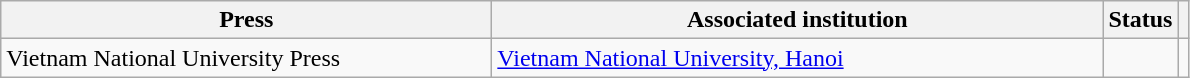<table class="wikitable sortable">
<tr>
<th style="width:20em">Press</th>
<th style="width:25em">Associated institution</th>
<th>Status</th>
<th></th>
</tr>
<tr>
<td>Vietnam National University Press</td>
<td><a href='#'>Vietnam National University, Hanoi</a></td>
<td></td>
<td></td>
</tr>
</table>
